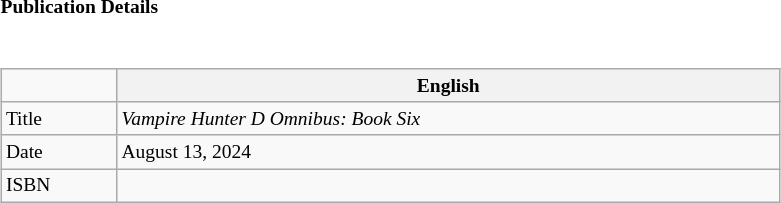<table class="collapsible collapsed" border="0" style="width:75%; font-size:small;">
<tr>
<th style="width:20em; text-align:left">Publication Details</th>
<th></th>
</tr>
<tr>
<td colspan="1"><br><table class="wikitable" style="width:200%; font-size:small;  margin-right:-1em;">
<tr>
<td></td>
<th>English</th>
</tr>
<tr>
<td>Title</td>
<td> <em>Vampire Hunter D Omnibus: Book Six</em></td>
</tr>
<tr>
<td>Date</td>
<td> August 13, 2024</td>
</tr>
<tr>
<td>ISBN</td>
<td> </td>
</tr>
</table>
</td>
</tr>
</table>
